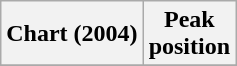<table class="wikitable sortable plainrowheaders" style="text-align:center;">
<tr>
<th>Chart (2004)</th>
<th>Peak<br>position</th>
</tr>
<tr>
</tr>
</table>
